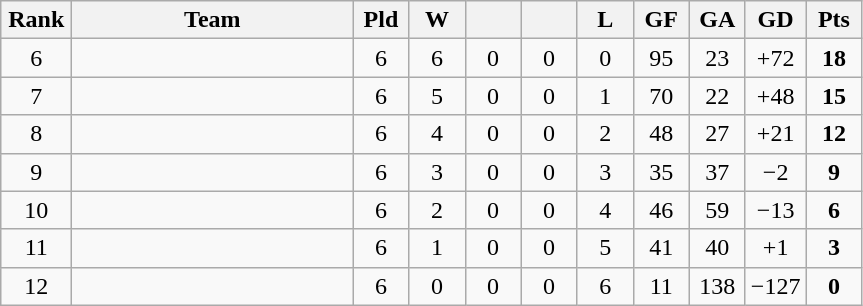<table class="wikitable" style="text-align: center;">
<tr>
<th width="40">Rank</th>
<th width="180">Team</th>
<th width="30">Pld</th>
<th width="30">W</th>
<th width="30"></th>
<th width="30"></th>
<th width="30">L</th>
<th width="30">GF</th>
<th width="30">GA</th>
<th width="30">GD</th>
<th width="30">Pts</th>
</tr>
<tr>
<td>6</td>
<td style="text-align:left;"></td>
<td>6</td>
<td>6</td>
<td>0</td>
<td>0</td>
<td>0</td>
<td>95</td>
<td>23</td>
<td>+72</td>
<td><strong>18</strong></td>
</tr>
<tr>
<td>7</td>
<td style="text-align:left;"><strong></strong></td>
<td>6</td>
<td>5</td>
<td>0</td>
<td>0</td>
<td>1</td>
<td>70</td>
<td>22</td>
<td>+48</td>
<td><strong>15</strong></td>
</tr>
<tr>
<td>8</td>
<td style="text-align:left;"></td>
<td>6</td>
<td>4</td>
<td>0</td>
<td>0</td>
<td>2</td>
<td>48</td>
<td>27</td>
<td>+21</td>
<td><strong>12</strong></td>
</tr>
<tr>
<td>9</td>
<td style="text-align:left;"></td>
<td>6</td>
<td>3</td>
<td>0</td>
<td>0</td>
<td>3</td>
<td>35</td>
<td>37</td>
<td>−2</td>
<td><strong>9</strong></td>
</tr>
<tr>
<td>10</td>
<td style="text-align:left;"></td>
<td>6</td>
<td>2</td>
<td>0</td>
<td>0</td>
<td>4</td>
<td>46</td>
<td>59</td>
<td>−13</td>
<td><strong>6</strong></td>
</tr>
<tr>
<td>11</td>
<td style="text-align:left;"></td>
<td>6</td>
<td>1</td>
<td>0</td>
<td>0</td>
<td>5</td>
<td>41</td>
<td>40</td>
<td>+1</td>
<td><strong>3</strong></td>
</tr>
<tr>
<td>12</td>
<td style="text-align:left;"></td>
<td>6</td>
<td>0</td>
<td>0</td>
<td>0</td>
<td>6</td>
<td>11</td>
<td>138</td>
<td>−127</td>
<td><strong>0</strong></td>
</tr>
</table>
